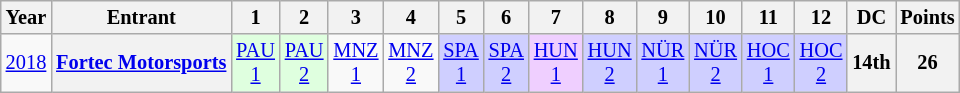<table class="wikitable" style="text-align:center; font-size:85%">
<tr>
<th>Year</th>
<th>Entrant</th>
<th>1</th>
<th>2</th>
<th>3</th>
<th>4</th>
<th>5</th>
<th>6</th>
<th>7</th>
<th>8</th>
<th>9</th>
<th>10</th>
<th>11</th>
<th>12</th>
<th>DC</th>
<th>Points</th>
</tr>
<tr>
<td><a href='#'>2018</a></td>
<th><a href='#'>Fortec Motorsports</a></th>
<td style="background:#dfffdf;"><a href='#'>PAU<br>1</a><br></td>
<td style="background:#dfffdf;"><a href='#'>PAU<br>2</a><br></td>
<td style="background:#;"><a href='#'>MNZ<br>1</a><br></td>
<td style="background:#;"><a href='#'>MNZ<br>2</a><br></td>
<td style="background:#cfcfff;"><a href='#'>SPA<br>1</a><br></td>
<td style="background:#cfcfff;"><a href='#'>SPA<br>2</a><br></td>
<td style="background:#efcfff;"><a href='#'>HUN<br>1</a><br></td>
<td style="background:#cfcfff;"><a href='#'>HUN<br>2</a><br></td>
<td style="background:#cfcfff;"><a href='#'>NÜR<br>1</a><br></td>
<td style="background:#cfcfff;"><a href='#'>NÜR<br>2</a><br></td>
<td style="background:#cfcfff;"><a href='#'>HOC<br>1</a><br></td>
<td style="background:#cfcfff;"><a href='#'>HOC<br>2</a><br></td>
<th>14th</th>
<th>26</th>
</tr>
</table>
